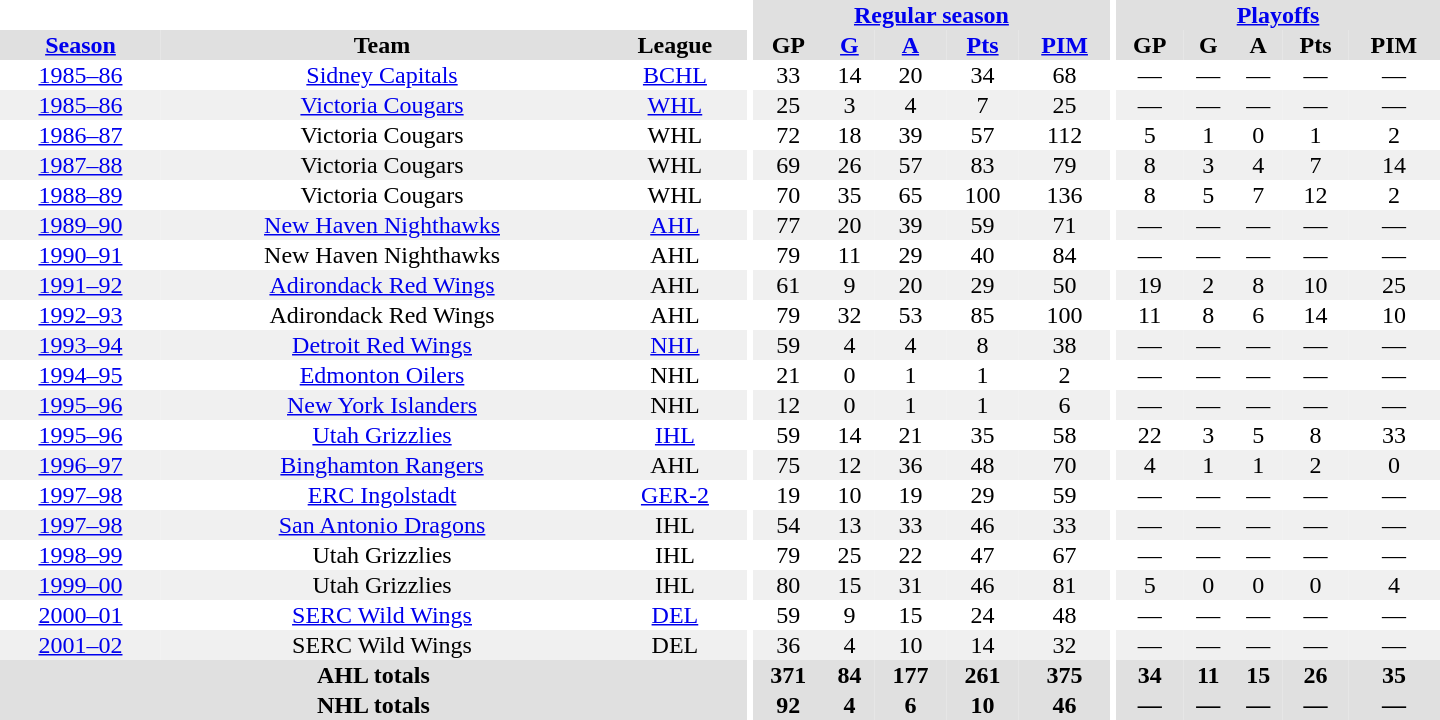<table border="0" cellpadding="1" cellspacing="0" style="text-align:center; width:60em">
<tr bgcolor="#e0e0e0">
<th colspan="3" bgcolor="#ffffff"></th>
<th rowspan="100" bgcolor="#ffffff"></th>
<th colspan="5"><a href='#'>Regular season</a></th>
<th rowspan="100" bgcolor="#ffffff"></th>
<th colspan="5"><a href='#'>Playoffs</a></th>
</tr>
<tr bgcolor="#e0e0e0">
<th><a href='#'>Season</a></th>
<th>Team</th>
<th>League</th>
<th>GP</th>
<th><a href='#'>G</a></th>
<th><a href='#'>A</a></th>
<th><a href='#'>Pts</a></th>
<th><a href='#'>PIM</a></th>
<th>GP</th>
<th>G</th>
<th>A</th>
<th>Pts</th>
<th>PIM</th>
</tr>
<tr>
<td><a href='#'>1985–86</a></td>
<td><a href='#'>Sidney Capitals</a></td>
<td><a href='#'>BCHL</a></td>
<td>33</td>
<td>14</td>
<td>20</td>
<td>34</td>
<td>68</td>
<td>—</td>
<td>—</td>
<td>—</td>
<td>—</td>
<td>—</td>
</tr>
<tr bgcolor="#f0f0f0">
<td><a href='#'>1985–86</a></td>
<td><a href='#'>Victoria Cougars</a></td>
<td><a href='#'>WHL</a></td>
<td>25</td>
<td>3</td>
<td>4</td>
<td>7</td>
<td>25</td>
<td>—</td>
<td>—</td>
<td>—</td>
<td>—</td>
<td>—</td>
</tr>
<tr>
<td><a href='#'>1986–87</a></td>
<td>Victoria Cougars</td>
<td>WHL</td>
<td>72</td>
<td>18</td>
<td>39</td>
<td>57</td>
<td>112</td>
<td>5</td>
<td>1</td>
<td>0</td>
<td>1</td>
<td>2</td>
</tr>
<tr bgcolor="#f0f0f0">
<td><a href='#'>1987–88</a></td>
<td>Victoria Cougars</td>
<td>WHL</td>
<td>69</td>
<td>26</td>
<td>57</td>
<td>83</td>
<td>79</td>
<td>8</td>
<td>3</td>
<td>4</td>
<td>7</td>
<td>14</td>
</tr>
<tr>
<td><a href='#'>1988–89</a></td>
<td>Victoria Cougars</td>
<td>WHL</td>
<td>70</td>
<td>35</td>
<td>65</td>
<td>100</td>
<td>136</td>
<td>8</td>
<td>5</td>
<td>7</td>
<td>12</td>
<td>2</td>
</tr>
<tr bgcolor="#f0f0f0">
<td><a href='#'>1989–90</a></td>
<td><a href='#'>New Haven Nighthawks</a></td>
<td><a href='#'>AHL</a></td>
<td>77</td>
<td>20</td>
<td>39</td>
<td>59</td>
<td>71</td>
<td>—</td>
<td>—</td>
<td>—</td>
<td>—</td>
<td>—</td>
</tr>
<tr>
<td><a href='#'>1990–91</a></td>
<td>New Haven Nighthawks</td>
<td>AHL</td>
<td>79</td>
<td>11</td>
<td>29</td>
<td>40</td>
<td>84</td>
<td>—</td>
<td>—</td>
<td>—</td>
<td>—</td>
<td>—</td>
</tr>
<tr bgcolor="#f0f0f0">
<td><a href='#'>1991–92</a></td>
<td><a href='#'>Adirondack Red Wings</a></td>
<td>AHL</td>
<td>61</td>
<td>9</td>
<td>20</td>
<td>29</td>
<td>50</td>
<td>19</td>
<td>2</td>
<td>8</td>
<td>10</td>
<td>25</td>
</tr>
<tr>
<td><a href='#'>1992–93</a></td>
<td>Adirondack Red Wings</td>
<td>AHL</td>
<td>79</td>
<td>32</td>
<td>53</td>
<td>85</td>
<td>100</td>
<td>11</td>
<td>8</td>
<td>6</td>
<td>14</td>
<td>10</td>
</tr>
<tr bgcolor="#f0f0f0">
<td><a href='#'>1993–94</a></td>
<td><a href='#'>Detroit Red Wings</a></td>
<td><a href='#'>NHL</a></td>
<td>59</td>
<td>4</td>
<td>4</td>
<td>8</td>
<td>38</td>
<td>—</td>
<td>—</td>
<td>—</td>
<td>—</td>
<td>—</td>
</tr>
<tr>
<td><a href='#'>1994–95</a></td>
<td><a href='#'>Edmonton Oilers</a></td>
<td>NHL</td>
<td>21</td>
<td>0</td>
<td>1</td>
<td>1</td>
<td>2</td>
<td>—</td>
<td>—</td>
<td>—</td>
<td>—</td>
<td>—</td>
</tr>
<tr bgcolor="#f0f0f0">
<td><a href='#'>1995–96</a></td>
<td><a href='#'>New York Islanders</a></td>
<td>NHL</td>
<td>12</td>
<td>0</td>
<td>1</td>
<td>1</td>
<td>6</td>
<td>—</td>
<td>—</td>
<td>—</td>
<td>—</td>
<td>—</td>
</tr>
<tr>
<td><a href='#'>1995–96</a></td>
<td><a href='#'>Utah Grizzlies</a></td>
<td><a href='#'>IHL</a></td>
<td>59</td>
<td>14</td>
<td>21</td>
<td>35</td>
<td>58</td>
<td>22</td>
<td>3</td>
<td>5</td>
<td>8</td>
<td>33</td>
</tr>
<tr bgcolor="#f0f0f0">
<td><a href='#'>1996–97</a></td>
<td><a href='#'>Binghamton Rangers</a></td>
<td>AHL</td>
<td>75</td>
<td>12</td>
<td>36</td>
<td>48</td>
<td>70</td>
<td>4</td>
<td>1</td>
<td>1</td>
<td>2</td>
<td>0</td>
</tr>
<tr>
<td><a href='#'>1997–98</a></td>
<td><a href='#'>ERC Ingolstadt</a></td>
<td><a href='#'>GER-2</a></td>
<td>19</td>
<td>10</td>
<td>19</td>
<td>29</td>
<td>59</td>
<td>—</td>
<td>—</td>
<td>—</td>
<td>—</td>
<td>—</td>
</tr>
<tr bgcolor="#f0f0f0">
<td><a href='#'>1997–98</a></td>
<td><a href='#'>San Antonio Dragons</a></td>
<td>IHL</td>
<td>54</td>
<td>13</td>
<td>33</td>
<td>46</td>
<td>33</td>
<td>—</td>
<td>—</td>
<td>—</td>
<td>—</td>
<td>—</td>
</tr>
<tr>
<td><a href='#'>1998–99</a></td>
<td>Utah Grizzlies</td>
<td>IHL</td>
<td>79</td>
<td>25</td>
<td>22</td>
<td>47</td>
<td>67</td>
<td>—</td>
<td>—</td>
<td>—</td>
<td>—</td>
<td>—</td>
</tr>
<tr bgcolor="#f0f0f0">
<td><a href='#'>1999–00</a></td>
<td>Utah Grizzlies</td>
<td>IHL</td>
<td>80</td>
<td>15</td>
<td>31</td>
<td>46</td>
<td>81</td>
<td>5</td>
<td>0</td>
<td>0</td>
<td>0</td>
<td>4</td>
</tr>
<tr>
<td><a href='#'>2000–01</a></td>
<td><a href='#'>SERC Wild Wings</a></td>
<td><a href='#'>DEL</a></td>
<td>59</td>
<td>9</td>
<td>15</td>
<td>24</td>
<td>48</td>
<td>—</td>
<td>—</td>
<td>—</td>
<td>—</td>
<td>—</td>
</tr>
<tr bgcolor="#f0f0f0">
<td><a href='#'>2001–02</a></td>
<td>SERC Wild Wings</td>
<td>DEL</td>
<td>36</td>
<td>4</td>
<td>10</td>
<td>14</td>
<td>32</td>
<td>—</td>
<td>—</td>
<td>—</td>
<td>—</td>
<td>—</td>
</tr>
<tr bgcolor="#e0e0e0">
<th colspan="3">AHL totals</th>
<th>371</th>
<th>84</th>
<th>177</th>
<th>261</th>
<th>375</th>
<th>34</th>
<th>11</th>
<th>15</th>
<th>26</th>
<th>35</th>
</tr>
<tr bgcolor="#e0e0e0">
<th colspan="3">NHL totals</th>
<th>92</th>
<th>4</th>
<th>6</th>
<th>10</th>
<th>46</th>
<th>—</th>
<th>—</th>
<th>—</th>
<th>—</th>
<th>—</th>
</tr>
</table>
